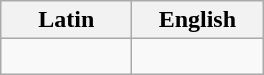<table class="wikitable">
<tr>
<th>Latin</th>
<th>English</th>
</tr>
<tr>
<td><blockquote></blockquote></td>
<td><blockquote></blockquote></td>
</tr>
</table>
